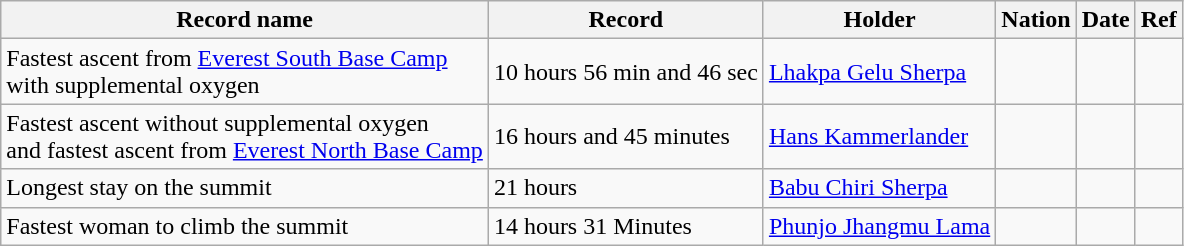<table class="wikitable sortable">
<tr>
<th>Record name</th>
<th>Record</th>
<th>Holder</th>
<th>Nation</th>
<th>Date</th>
<th>Ref</th>
</tr>
<tr>
<td>Fastest ascent from <a href='#'>Everest South Base Camp</a><br>with supplemental oxygen</td>
<td>10 hours 56 min and 46 sec</td>
<td><a href='#'>Lhakpa Gelu Sherpa</a></td>
<td></td>
<td></td>
<td></td>
</tr>
<tr>
<td>Fastest ascent without supplemental oxygen<br>and fastest ascent from <a href='#'>Everest North Base Camp</a></td>
<td>16 hours and 45 minutes</td>
<td><a href='#'>Hans Kammerlander</a></td>
<td></td>
<td></td>
<td></td>
</tr>
<tr>
<td>Longest stay on the summit</td>
<td>21 hours</td>
<td><a href='#'>Babu Chiri Sherpa</a></td>
<td></td>
<td></td>
<td></td>
</tr>
<tr>
<td>Fastest woman to climb the summit</td>
<td>14 hours 31 Minutes</td>
<td><a href='#'>Phunjo Jhangmu Lama</a></td>
<td></td>
<td></td>
<td></td>
</tr>
</table>
